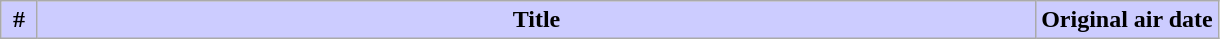<table class="wikitable">
<tr>
<th style="background: #CCF" width="3%">#</th>
<th style="background: #CCF">Title</th>
<th style="background: #CCF" width="15%">Original air date<br>











</th>
</tr>
</table>
